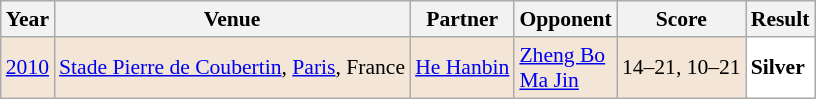<table class="sortable wikitable" style="font-size: 90%;">
<tr>
<th>Year</th>
<th>Venue</th>
<th>Partner</th>
<th>Opponent</th>
<th>Score</th>
<th>Result</th>
</tr>
<tr style="background:#F3E6D7">
<td align="center"><a href='#'>2010</a></td>
<td align="left"><a href='#'>Stade Pierre de Coubertin</a>, <a href='#'>Paris</a>, France</td>
<td align="left"> <a href='#'>He Hanbin</a></td>
<td align="left"> <a href='#'>Zheng Bo</a><br> <a href='#'>Ma Jin</a></td>
<td align="left">14–21, 10–21</td>
<td style="text-align:left; background:white"> <strong>Silver</strong></td>
</tr>
</table>
